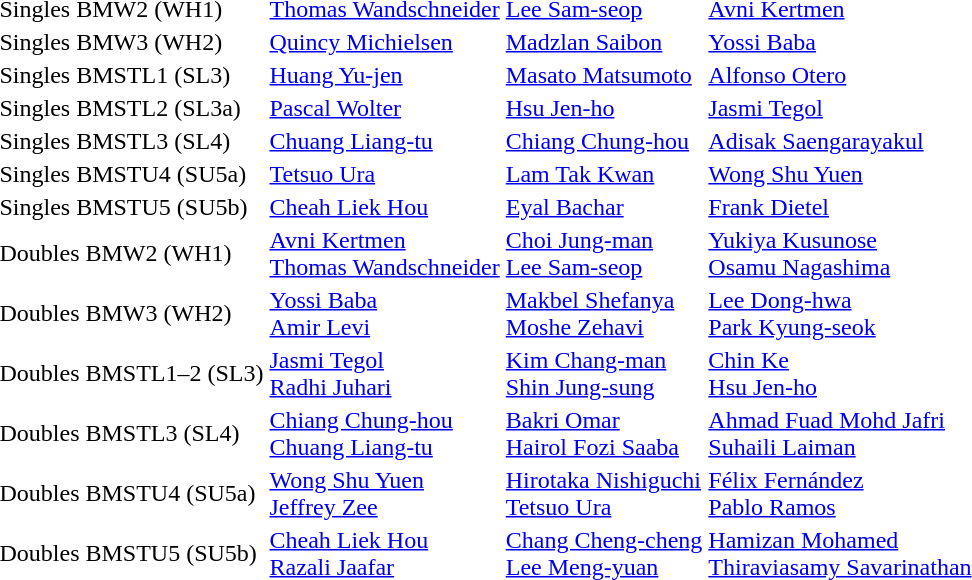<table>
<tr>
<td>Singles BMW2 (WH1)</td>
<td> <a href='#'>Thomas Wandschneider</a></td>
<td> <a href='#'>Lee Sam-seop</a></td>
<td> <a href='#'>Avni Kertmen</a></td>
</tr>
<tr>
<td>Singles BMW3 (WH2)</td>
<td> <a href='#'>Quincy Michielsen</a></td>
<td> <a href='#'>Madzlan Saibon</a></td>
<td> <a href='#'>Yossi Baba</a></td>
</tr>
<tr>
<td>Singles BMSTL1 (SL3)</td>
<td> <a href='#'>Huang Yu-jen</a></td>
<td> <a href='#'>Masato Matsumoto</a></td>
<td> <a href='#'>Alfonso Otero</a></td>
</tr>
<tr>
<td>Singles BMSTL2 (SL3a)</td>
<td> <a href='#'>Pascal Wolter</a></td>
<td> <a href='#'>Hsu Jen-ho</a></td>
<td> <a href='#'>Jasmi Tegol</a></td>
</tr>
<tr>
<td>Singles BMSTL3 (SL4)</td>
<td> <a href='#'>Chuang Liang-tu</a></td>
<td> <a href='#'>Chiang Chung-hou</a></td>
<td> <a href='#'>Adisak Saengarayakul</a></td>
</tr>
<tr>
<td>Singles BMSTU4 (SU5a)</td>
<td> <a href='#'>Tetsuo Ura</a></td>
<td> <a href='#'>Lam Tak Kwan</a></td>
<td> <a href='#'>Wong Shu Yuen</a></td>
</tr>
<tr>
<td>Singles BMSTU5 (SU5b)</td>
<td> <a href='#'>Cheah Liek Hou</a></td>
<td> <a href='#'>Eyal Bachar</a></td>
<td> <a href='#'>Frank Dietel</a></td>
</tr>
<tr>
<td>Doubles BMW2 (WH1)</td>
<td> <a href='#'>Avni Kertmen</a><br> <a href='#'>Thomas Wandschneider</a></td>
<td> <a href='#'>Choi Jung-man</a><br> <a href='#'>Lee Sam-seop</a></td>
<td> <a href='#'>Yukiya Kusunose</a><br> <a href='#'>Osamu Nagashima</a></td>
</tr>
<tr>
<td>Doubles BMW3 (WH2)</td>
<td> <a href='#'>Yossi Baba</a><br> <a href='#'>Amir Levi</a></td>
<td> <a href='#'>Makbel Shefanya</a><br> <a href='#'>Moshe Zehavi</a></td>
<td> <a href='#'>Lee Dong-hwa</a><br> <a href='#'>Park Kyung-seok</a></td>
</tr>
<tr>
<td>Doubles BMSTL1–2 (SL3)</td>
<td> <a href='#'>Jasmi Tegol</a><br> <a href='#'>Radhi Juhari</a></td>
<td> <a href='#'>Kim Chang-man</a><br> <a href='#'>Shin Jung-sung</a></td>
<td> <a href='#'>Chin Ke</a><br> <a href='#'>Hsu Jen-ho</a></td>
</tr>
<tr>
<td>Doubles BMSTL3 (SL4)</td>
<td> <a href='#'>Chiang Chung-hou</a><br> <a href='#'>Chuang Liang-tu</a></td>
<td> <a href='#'>Bakri Omar</a><br> <a href='#'>Hairol Fozi Saaba</a></td>
<td> <a href='#'>Ahmad Fuad Mohd Jafri</a><br> <a href='#'>Suhaili Laiman</a></td>
</tr>
<tr>
<td>Doubles BMSTU4 (SU5a)</td>
<td> <a href='#'>Wong Shu Yuen</a><br> <a href='#'>Jeffrey Zee</a></td>
<td> <a href='#'>Hirotaka Nishiguchi</a><br> <a href='#'>Tetsuo Ura</a></td>
<td> <a href='#'>Félix Fernández</a><br> <a href='#'>Pablo Ramos</a></td>
</tr>
<tr>
<td>Doubles BMSTU5 (SU5b)</td>
<td> <a href='#'>Cheah Liek Hou</a><br> <a href='#'>Razali Jaafar</a></td>
<td> <a href='#'>Chang Cheng-cheng</a><br> <a href='#'>Lee Meng-yuan</a></td>
<td> <a href='#'>Hamizan Mohamed</a><br> <a href='#'>Thiraviasamy Savarinathan</a></td>
</tr>
</table>
